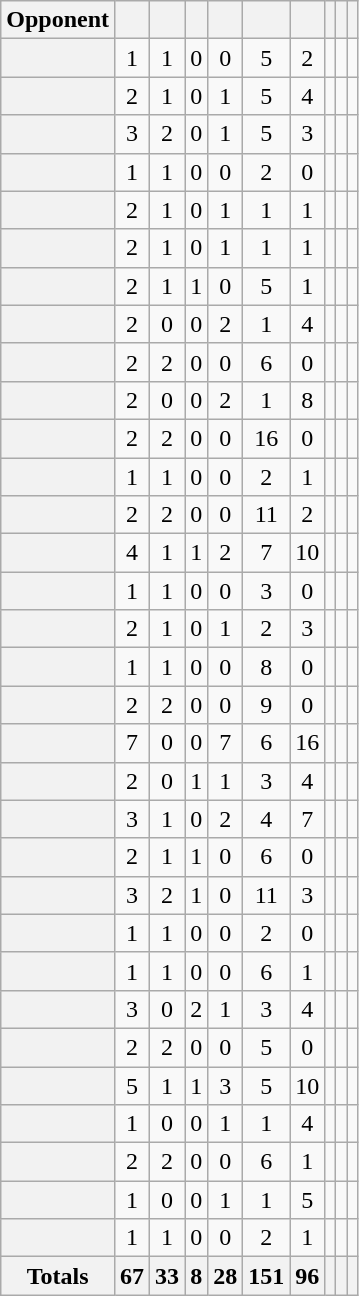<table class="wikitable plainrowheaders sortable" style="text-align:center">
<tr>
<th scope=col>Opponent</th>
<th scope=col></th>
<th scope=col></th>
<th scope=col></th>
<th scope=col></th>
<th scope=col></th>
<th scope=col></th>
<th scope=col></th>
<th scope=col></th>
<th scope=col></th>
</tr>
<tr>
<th scope=row style="text-align:left;"></th>
<td>1</td>
<td>1</td>
<td>0</td>
<td>0</td>
<td>5</td>
<td>2</td>
<td></td>
<td></td>
<td></td>
</tr>
<tr>
<th scope=row style="text-align:left;"></th>
<td>2</td>
<td>1</td>
<td>0</td>
<td>1</td>
<td>5</td>
<td>4</td>
<td></td>
<td></td>
<td></td>
</tr>
<tr>
<th scope=row style="text-align:left;"></th>
<td>3</td>
<td>2</td>
<td>0</td>
<td>1</td>
<td>5</td>
<td>3</td>
<td></td>
<td></td>
<td></td>
</tr>
<tr>
<th scope=row style="text-align:left;"></th>
<td>1</td>
<td>1</td>
<td>0</td>
<td>0</td>
<td>2</td>
<td>0</td>
<td></td>
<td></td>
<td></td>
</tr>
<tr>
<th scope=row style="text-align:left;"></th>
<td>2</td>
<td>1</td>
<td>0</td>
<td>1</td>
<td>1</td>
<td>1</td>
<td></td>
<td></td>
<td></td>
</tr>
<tr>
<th scope=row style="text-align:left;"></th>
<td>2</td>
<td>1</td>
<td>0</td>
<td>1</td>
<td>1</td>
<td>1</td>
<td></td>
<td></td>
<td></td>
</tr>
<tr>
<th scope=row style="text-align:left;"></th>
<td>2</td>
<td>1</td>
<td>1</td>
<td>0</td>
<td>5</td>
<td>1</td>
<td></td>
<td></td>
<td></td>
</tr>
<tr>
<th scope=row style="text-align:left;"></th>
<td>2</td>
<td>0</td>
<td>0</td>
<td>2</td>
<td>1</td>
<td>4</td>
<td></td>
<td></td>
<td></td>
</tr>
<tr>
<th scope=row style="text-align:left;"></th>
<td>2</td>
<td>2</td>
<td>0</td>
<td>0</td>
<td>6</td>
<td>0</td>
<td></td>
<td></td>
<td></td>
</tr>
<tr>
<th scope=row style="text-align:left;"></th>
<td>2</td>
<td>0</td>
<td>0</td>
<td>2</td>
<td>1</td>
<td>8</td>
<td></td>
<td></td>
<td></td>
</tr>
<tr>
<th scope=row style="text-align:left;"></th>
<td>2</td>
<td>2</td>
<td>0</td>
<td>0</td>
<td>16</td>
<td>0</td>
<td></td>
<td></td>
<td></td>
</tr>
<tr>
<th scope=row style="text-align:left;"></th>
<td>1</td>
<td>1</td>
<td>0</td>
<td>0</td>
<td>2</td>
<td>1</td>
<td></td>
<td></td>
<td></td>
</tr>
<tr>
<th scope=row style="text-align:left;"></th>
<td>2</td>
<td>2</td>
<td>0</td>
<td>0</td>
<td>11</td>
<td>2</td>
<td></td>
<td></td>
<td></td>
</tr>
<tr>
<th scope=row style="text-align:left;"></th>
<td>4</td>
<td>1</td>
<td>1</td>
<td>2</td>
<td>7</td>
<td>10</td>
<td></td>
<td></td>
<td></td>
</tr>
<tr>
<th scope=row style="text-align:left;"></th>
<td>1</td>
<td>1</td>
<td>0</td>
<td>0</td>
<td>3</td>
<td>0</td>
<td></td>
<td></td>
<td></td>
</tr>
<tr>
<th scope=row style="text-align:left;"></th>
<td>2</td>
<td>1</td>
<td>0</td>
<td>1</td>
<td>2</td>
<td>3</td>
<td></td>
<td></td>
<td></td>
</tr>
<tr>
<th scope=row style="text-align:left;"></th>
<td>1</td>
<td>1</td>
<td>0</td>
<td>0</td>
<td>8</td>
<td>0</td>
<td></td>
<td></td>
<td></td>
</tr>
<tr>
<th scope=row style="text-align:left;"></th>
<td>2</td>
<td>2</td>
<td>0</td>
<td>0</td>
<td>9</td>
<td>0</td>
<td></td>
<td></td>
<td></td>
</tr>
<tr>
<th scope=row style="text-align:left;"></th>
<td>7</td>
<td>0</td>
<td>0</td>
<td>7</td>
<td>6</td>
<td>16</td>
<td></td>
<td></td>
<td></td>
</tr>
<tr>
<th scope=row style="text-align:left;"></th>
<td>2</td>
<td>0</td>
<td>1</td>
<td>1</td>
<td>3</td>
<td>4</td>
<td></td>
<td></td>
<td></td>
</tr>
<tr>
<th scope=row style="text-align:left;"></th>
<td>3</td>
<td>1</td>
<td>0</td>
<td>2</td>
<td>4</td>
<td>7</td>
<td></td>
<td></td>
<td></td>
</tr>
<tr>
<th scope=row style="text-align:left;"></th>
<td>2</td>
<td>1</td>
<td>1</td>
<td>0</td>
<td>6</td>
<td>0</td>
<td></td>
<td></td>
<td></td>
</tr>
<tr>
<th scope=row style="text-align:left;"></th>
<td>3</td>
<td>2</td>
<td>1</td>
<td>0</td>
<td>11</td>
<td>3</td>
<td></td>
<td></td>
<td></td>
</tr>
<tr>
<th scope=row style="text-align:left;"></th>
<td>1</td>
<td>1</td>
<td>0</td>
<td>0</td>
<td>2</td>
<td>0</td>
<td></td>
<td></td>
<td></td>
</tr>
<tr>
<th scope=row style="text-align:left;"></th>
<td>1</td>
<td>1</td>
<td>0</td>
<td>0</td>
<td>6</td>
<td>1</td>
<td></td>
<td></td>
<td></td>
</tr>
<tr>
<th scope=row style="text-align:left;"></th>
<td>3</td>
<td>0</td>
<td>2</td>
<td>1</td>
<td>3</td>
<td>4</td>
<td></td>
<td></td>
<td></td>
</tr>
<tr>
<th scope=row style="text-align:left;"></th>
<td>2</td>
<td>2</td>
<td>0</td>
<td>0</td>
<td>5</td>
<td>0</td>
<td></td>
<td></td>
<td></td>
</tr>
<tr>
<th scope=row style="text-align:left;"></th>
<td>5</td>
<td>1</td>
<td>1</td>
<td>3</td>
<td>5</td>
<td>10</td>
<td></td>
<td></td>
<td></td>
</tr>
<tr>
<th scope=row style="text-align:left;"></th>
<td>1</td>
<td>0</td>
<td>0</td>
<td>1</td>
<td>1</td>
<td>4</td>
<td></td>
<td></td>
<td></td>
</tr>
<tr>
<th scope=row style="text-align:left;"></th>
<td>2</td>
<td>2</td>
<td>0</td>
<td>0</td>
<td>6</td>
<td>1</td>
<td></td>
<td></td>
<td></td>
</tr>
<tr>
<th scope=row style="text-align:left;"></th>
<td>1</td>
<td>0</td>
<td>0</td>
<td>1</td>
<td>1</td>
<td>5</td>
<td></td>
<td></td>
<td></td>
</tr>
<tr>
<th scope=row style="text-align:left;"></th>
<td>1</td>
<td>1</td>
<td>0</td>
<td>0</td>
<td>2</td>
<td>1</td>
<td></td>
<td></td>
<td></td>
</tr>
<tr class="sortbottom">
<th>Totals</th>
<th>67</th>
<th>33</th>
<th>8</th>
<th>28</th>
<th>151</th>
<th>96</th>
<th></th>
<th></th>
<th></th>
</tr>
</table>
